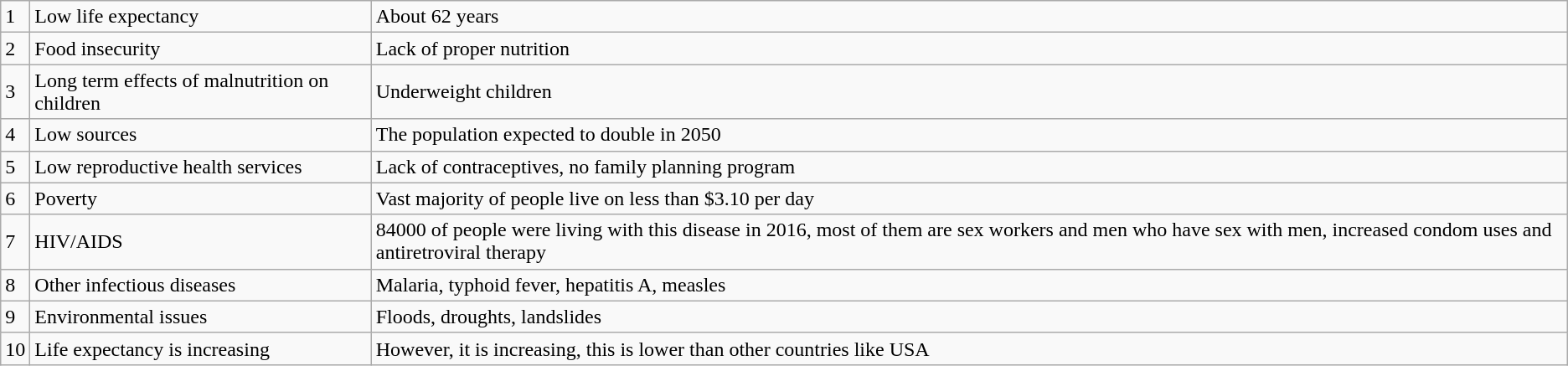<table class="wikitable">
<tr>
<td>1</td>
<td>Low life expectancy</td>
<td>About 62 years</td>
</tr>
<tr>
<td>2</td>
<td>Food insecurity</td>
<td>Lack of proper nutrition</td>
</tr>
<tr>
<td>3</td>
<td>Long term effects of malnutrition on children</td>
<td>Underweight children</td>
</tr>
<tr>
<td>4</td>
<td>Low sources  </td>
<td>The population expected to double in 2050</td>
</tr>
<tr>
<td>5</td>
<td>Low reproductive health services</td>
<td>Lack of contraceptives, no family planning program</td>
</tr>
<tr>
<td>6</td>
<td>Poverty</td>
<td>Vast majority of people live on less than $3.10 per day</td>
</tr>
<tr>
<td>7</td>
<td>HIV/AIDS</td>
<td>84000 of people were living with this disease in 2016, most of them are sex workers and men who have sex with men, increased condom uses and antiretroviral therapy</td>
</tr>
<tr>
<td>8</td>
<td>Other infectious diseases  </td>
<td>Malaria, typhoid fever, hepatitis A, measles</td>
</tr>
<tr>
<td>9</td>
<td>Environmental issues</td>
<td>Floods, droughts, landslides</td>
</tr>
<tr>
<td>10</td>
<td>Life expectancy is increasing</td>
<td>However, it is increasing, this is lower than other countries like USA</td>
</tr>
</table>
